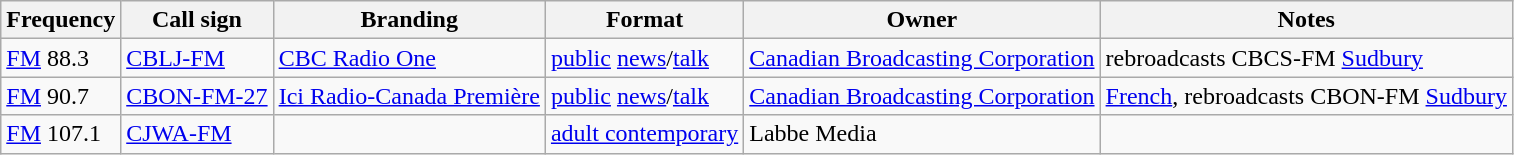<table class="wikitable sortable">
<tr>
<th>Frequency</th>
<th>Call sign</th>
<th>Branding</th>
<th>Format</th>
<th>Owner</th>
<th>Notes</th>
</tr>
<tr>
<td><a href='#'>FM</a> 88.3</td>
<td><a href='#'>CBLJ-FM</a></td>
<td><a href='#'>CBC Radio One</a></td>
<td><a href='#'>public</a> <a href='#'>news</a>/<a href='#'>talk</a></td>
<td><a href='#'>Canadian Broadcasting Corporation</a></td>
<td>rebroadcasts CBCS-FM <a href='#'>Sudbury</a></td>
</tr>
<tr>
<td><a href='#'>FM</a> 90.7</td>
<td><a href='#'>CBON-FM-27</a></td>
<td><a href='#'>Ici Radio-Canada Première</a></td>
<td><a href='#'>public</a> <a href='#'>news</a>/<a href='#'>talk</a></td>
<td><a href='#'>Canadian Broadcasting Corporation</a></td>
<td><a href='#'>French</a>, rebroadcasts CBON-FM <a href='#'>Sudbury</a></td>
</tr>
<tr>
<td><a href='#'>FM</a> 107.1</td>
<td><a href='#'>CJWA-FM</a></td>
<td></td>
<td><a href='#'>adult contemporary</a></td>
<td>Labbe Media</td>
<td></td>
</tr>
</table>
